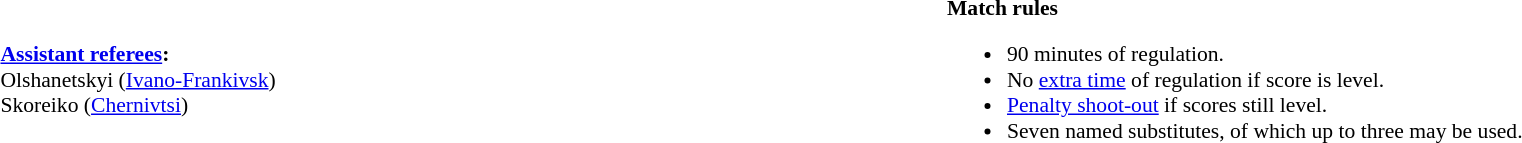<table width=100% style="font-size:90%">
<tr>
<td><br><strong><a href='#'>Assistant referees</a>:</strong>
<br>Olshanetskyi (<a href='#'>Ivano-Frankivsk</a>)
<br>Skoreiko (<a href='#'>Chernivtsi</a>)</td>
<td style="width:50%; vertical-align:top;"><br><strong>Match rules</strong><ul><li>90 minutes of regulation.</li><li>No <a href='#'>extra time</a> of regulation if score is level.</li><li><a href='#'>Penalty shoot-out</a> if scores still level.</li><li>Seven named substitutes, of which up to three may be used.</li></ul></td>
</tr>
</table>
